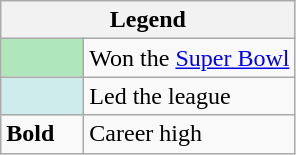<table class="wikitable">
<tr>
<th colspan="2">Legend</th>
</tr>
<tr>
<td style="background:#afe6ba; width:3em;"></td>
<td>Won the <a href='#'>Super Bowl</a></td>
</tr>
<tr>
<td style="background:#cfecec; width:3em;"></td>
<td>Led the league</td>
</tr>
<tr>
<td><strong>Bold</strong></td>
<td>Career high</td>
</tr>
</table>
